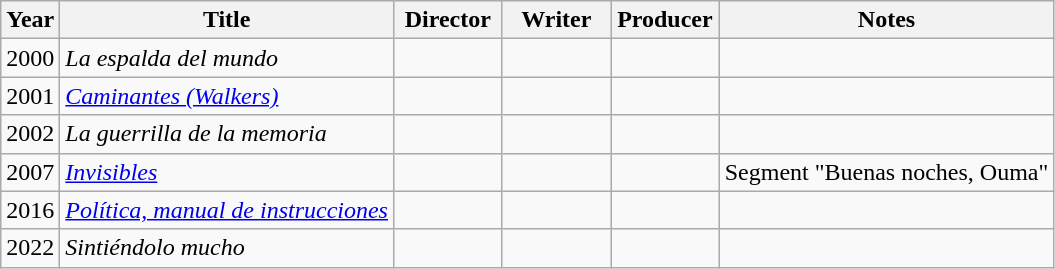<table class="wikitable">
<tr>
<th>Year</th>
<th>Title</th>
<th width=65>Director</th>
<th width=65>Writer</th>
<th width=65>Producer</th>
<th>Notes</th>
</tr>
<tr>
<td>2000</td>
<td><em>La espalda del mundo</em></td>
<td></td>
<td></td>
<td></td>
<td></td>
</tr>
<tr>
<td>2001</td>
<td><em><a href='#'>Caminantes (Walkers)</a></em></td>
<td></td>
<td></td>
<td></td>
<td></td>
</tr>
<tr>
<td>2002</td>
<td><em>La guerrilla de la memoria</em></td>
<td></td>
<td></td>
<td></td>
<td></td>
</tr>
<tr>
<td>2007</td>
<td><em><a href='#'>Invisibles</a></em></td>
<td></td>
<td></td>
<td></td>
<td>Segment "Buenas noches, Ouma"</td>
</tr>
<tr>
<td>2016</td>
<td><em><a href='#'>Política, manual de instrucciones</a></em></td>
<td></td>
<td></td>
<td></td>
<td></td>
</tr>
<tr>
<td>2022</td>
<td><em>Sintiéndolo mucho</em></td>
<td></td>
<td></td>
<td></td>
<td></td>
</tr>
</table>
